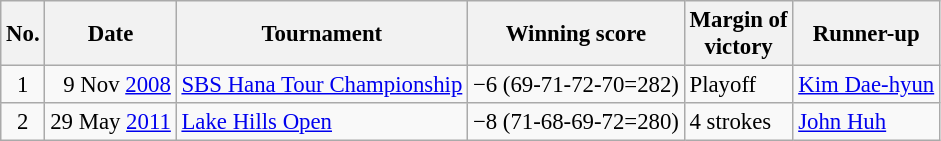<table class="wikitable" style="font-size:95%;">
<tr>
<th>No.</th>
<th>Date</th>
<th>Tournament</th>
<th>Winning score</th>
<th>Margin of<br>victory</th>
<th>Runner-up</th>
</tr>
<tr>
<td align=center>1</td>
<td align=right>9 Nov <a href='#'>2008</a></td>
<td><a href='#'>SBS Hana Tour Championship</a></td>
<td>−6 (69-71-72-70=282)</td>
<td>Playoff</td>
<td> <a href='#'>Kim Dae-hyun</a></td>
</tr>
<tr>
<td align=center>2</td>
<td align=right>29 May <a href='#'>2011</a></td>
<td><a href='#'>Lake Hills Open</a></td>
<td>−8 (71-68-69-72=280)</td>
<td>4 strokes</td>
<td> <a href='#'>John Huh</a></td>
</tr>
</table>
